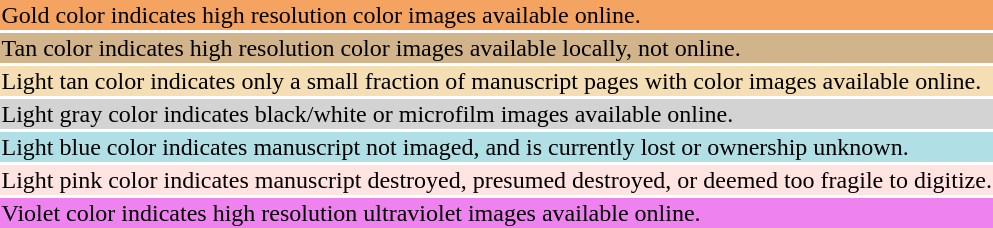<table style="background:transparent">
<tr>
<td bgcolor="sandybrown">Gold color indicates high resolution color images available online.</td>
</tr>
<tr>
<td bgcolor="tan">Tan color indicates high resolution color images available locally, not online.</td>
</tr>
<tr>
<td bgcolor="wheat">Light tan color indicates only a small fraction of manuscript pages with color images available online.</td>
</tr>
<tr>
<td bgcolor="lightgray">Light gray color indicates black/white or microfilm images available online.</td>
</tr>
<tr>
<td bgcolor="powderblue">Light blue color indicates manuscript not imaged, and is currently lost or ownership unknown.</td>
</tr>
<tr>
<td bgcolor="mistyrose">Light pink color indicates manuscript destroyed, presumed destroyed, or deemed too fragile to digitize.</td>
</tr>
<tr>
<td bgcolor="violet">Violet color indicates high resolution ultraviolet images available online.</td>
</tr>
</table>
